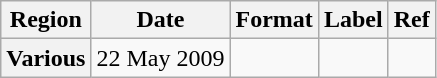<table class="wikitable plainrowheaders">
<tr>
<th scope="col">Region</th>
<th scope="col">Date</th>
<th scope="col">Format</th>
<th scope="col">Label</th>
<th scope="col">Ref</th>
</tr>
<tr>
<th scope="row">Various</th>
<td>22 May 2009</td>
<td></td>
<td></td>
<td></td>
</tr>
</table>
